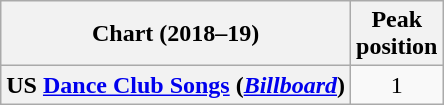<table class="wikitable plainrowheaders" style="text-align:center;">
<tr>
<th scope="col">Chart (2018–19)</th>
<th scope="col">Peak<br>position</th>
</tr>
<tr>
<th scope="row">US <a href='#'>Dance Club Songs</a> (<em><a href='#'>Billboard</a></em>)</th>
<td>1</td>
</tr>
</table>
